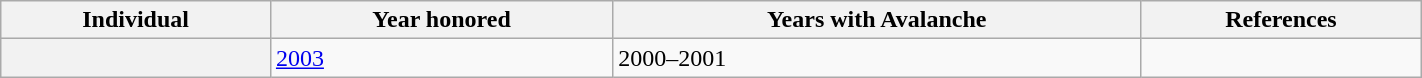<table class="wikitable sortable" width="75%">
<tr>
<th scope="col">Individual</th>
<th scope="col">Year honored</th>
<th scope="col">Years with Avalanche</th>
<th scope="col" class="unsortable">References</th>
</tr>
<tr>
<th scope="row"></th>
<td><a href='#'>2003</a></td>
<td>2000–2001</td>
<td></td>
</tr>
</table>
